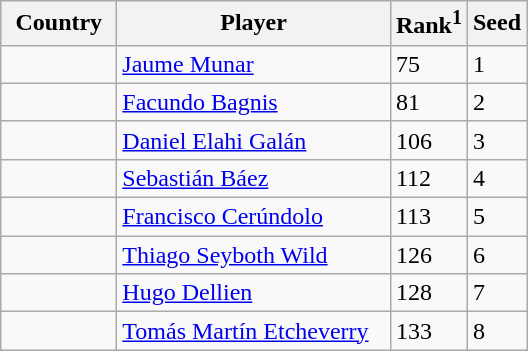<table class="sortable wikitable">
<tr>
<th width="70">Country</th>
<th width="175">Player</th>
<th>Rank<sup>1</sup></th>
<th>Seed</th>
</tr>
<tr>
<td></td>
<td><a href='#'>Jaume Munar</a></td>
<td>75</td>
<td>1</td>
</tr>
<tr>
<td></td>
<td><a href='#'>Facundo Bagnis</a></td>
<td>81</td>
<td>2</td>
</tr>
<tr>
<td></td>
<td><a href='#'>Daniel Elahi Galán</a></td>
<td>106</td>
<td>3</td>
</tr>
<tr>
<td></td>
<td><a href='#'>Sebastián Báez</a></td>
<td>112</td>
<td>4</td>
</tr>
<tr>
<td></td>
<td><a href='#'>Francisco Cerúndolo</a></td>
<td>113</td>
<td>5</td>
</tr>
<tr>
<td></td>
<td><a href='#'>Thiago Seyboth Wild</a></td>
<td>126</td>
<td>6</td>
</tr>
<tr>
<td></td>
<td><a href='#'>Hugo Dellien</a></td>
<td>128</td>
<td>7</td>
</tr>
<tr>
<td></td>
<td><a href='#'>Tomás Martín Etcheverry</a></td>
<td>133</td>
<td>8</td>
</tr>
</table>
